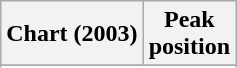<table class="wikitable sortable plainrowheaders" style="text-align:center">
<tr>
<th scope="col">Chart (2003)</th>
<th scope="col">Peak<br> position</th>
</tr>
<tr>
</tr>
<tr>
</tr>
</table>
